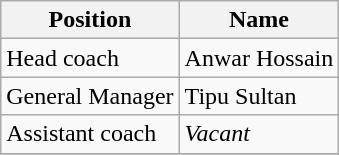<table class="wikitable" style="text-align:left;margin-left:1em;float:center">
<tr>
<th>Position</th>
<th>Name</th>
</tr>
<tr>
<td>Head coach</td>
<td> Anwar Hossain</td>
</tr>
<tr>
<td>General Manager</td>
<td> Tipu Sultan</td>
</tr>
<tr>
<td>Assistant coach</td>
<td><em>Vacant</em></td>
</tr>
<tr>
</tr>
</table>
